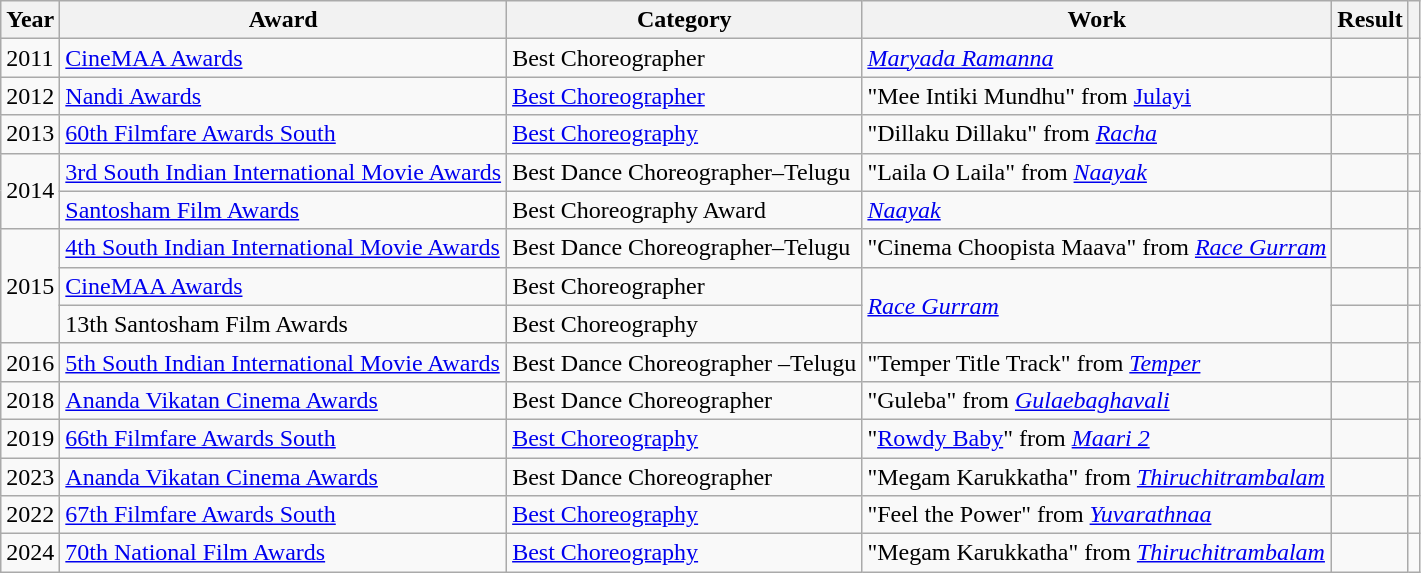<table class="wikitable sortable">
<tr>
<th>Year</th>
<th>Award</th>
<th>Category</th>
<th>Work</th>
<th>Result</th>
<th class="unsortable"></th>
</tr>
<tr>
<td>2011</td>
<td><a href='#'>CineMAA Awards</a></td>
<td>Best Choreographer</td>
<td><em><a href='#'>Maryada Ramanna</a></em></td>
<td></td>
<td></td>
</tr>
<tr>
<td>2012</td>
<td><a href='#'>Nandi Awards</a></td>
<td><a href='#'>Best Choreographer</a></td>
<td>"Mee Intiki Mundhu" from <a href='#'>Julayi</a></td>
<td></td>
<td></td>
</tr>
<tr>
<td>2013</td>
<td><a href='#'>60th Filmfare Awards South</a></td>
<td><a href='#'>Best Choreography</a></td>
<td>"Dillaku Dillaku" from <em><a href='#'>Racha</a></em></td>
<td></td>
<td style="text-align:center;"></td>
</tr>
<tr>
<td rowspan="2">2014</td>
<td><a href='#'>3rd South Indian International Movie Awards</a></td>
<td>Best Dance Choreographer–Telugu</td>
<td>"Laila O Laila" from  <em><a href='#'>Naayak</a></em></td>
<td></td>
<td style="text-align:center;"></td>
</tr>
<tr>
<td><a href='#'>Santosham Film Awards</a></td>
<td>Best Choreography Award</td>
<td><em><a href='#'>Naayak</a></em></td>
<td></td>
<td></td>
</tr>
<tr>
<td rowspan="3">2015</td>
<td><a href='#'>4th South Indian International Movie Awards</a></td>
<td>Best Dance Choreographer–Telugu</td>
<td>"Cinema Choopista Maava" from <em><a href='#'>Race Gurram</a></em></td>
<td></td>
<td style="text-align:center;"></td>
</tr>
<tr>
<td><a href='#'>CineMAA Awards</a></td>
<td>Best Choreographer</td>
<td rowspan="2"><em><a href='#'>Race Gurram</a></em></td>
<td></td>
<td></td>
</tr>
<tr>
<td>13th Santosham Film Awards</td>
<td>Best Choreography</td>
<td></td>
<td></td>
</tr>
<tr>
<td>2016</td>
<td><a href='#'>5th South Indian International Movie Awards</a></td>
<td>Best Dance Choreographer –Telugu</td>
<td>"Temper Title Track" from <em><a href='#'>Temper</a></em></td>
<td></td>
<td></td>
</tr>
<tr>
<td>2018</td>
<td><a href='#'>Ananda Vikatan Cinema Awards</a></td>
<td>Best Dance Choreographer</td>
<td>"Guleba" from <em><a href='#'>Gulaebaghavali</a></em></td>
<td></td>
<td></td>
</tr>
<tr>
<td>2019</td>
<td><a href='#'>66th Filmfare Awards South</a></td>
<td><a href='#'>Best Choreography</a></td>
<td>"<a href='#'>Rowdy Baby</a>" from <em><a href='#'>Maari 2</a></em></td>
<td></td>
<td style="text-align:center;"></td>
</tr>
<tr>
<td>2023</td>
<td><a href='#'>Ananda Vikatan Cinema Awards</a></td>
<td>Best Dance Choreographer</td>
<td>"Megam Karukkatha" from <em><a href='#'>Thiruchitrambalam</a></em></td>
<td></td>
<td style="text-align:center;"></td>
</tr>
<tr>
<td>2022</td>
<td><a href='#'>67th Filmfare Awards South</a></td>
<td><a href='#'>Best Choreography</a></td>
<td>"Feel the Power" from <em><a href='#'>Yuvarathnaa</a></em></td>
<td></td>
<td></td>
</tr>
<tr>
<td>2024</td>
<td><a href='#'>70th National Film Awards</a></td>
<td><a href='#'>Best Choreography</a></td>
<td>"Megam Karukkatha" from <em><a href='#'>Thiruchitrambalam</a></em></td>
<td></td>
<td></td>
</tr>
</table>
